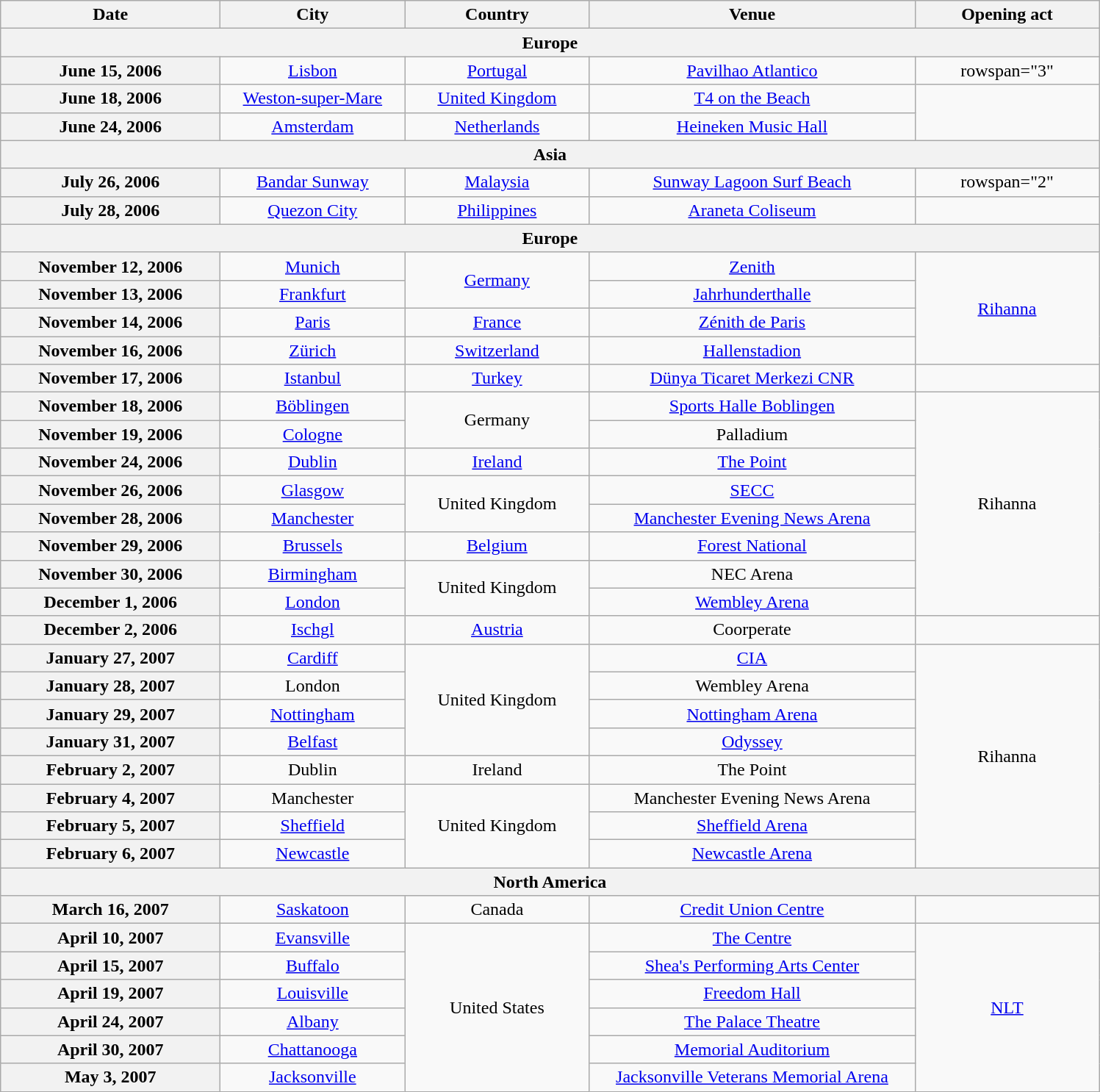<table class="wikitable plainrowheaders" style="text-align:center;">
<tr>
<th scope="col" style="width:12em;">Date</th>
<th scope="col" style="width:10em;">City</th>
<th scope="col" style="width:10em;">Country</th>
<th scope="col" style="width:18em;">Venue</th>
<th scope="col" style="width:10em;">Opening act</th>
</tr>
<tr>
<th colspan="5">Europe</th>
</tr>
<tr>
<th scope="row">June 15, 2006</th>
<td><a href='#'>Lisbon</a></td>
<td><a href='#'>Portugal</a></td>
<td><a href='#'>Pavilhao Atlantico</a></td>
<td>rowspan="3" </td>
</tr>
<tr>
<th scope="row">June 18, 2006</th>
<td><a href='#'>Weston-super-Mare</a></td>
<td><a href='#'>United Kingdom</a></td>
<td><a href='#'>T4 on the Beach</a></td>
</tr>
<tr>
<th scope="row">June 24, 2006</th>
<td><a href='#'>Amsterdam</a></td>
<td><a href='#'>Netherlands</a></td>
<td><a href='#'>Heineken Music Hall</a></td>
</tr>
<tr>
<th colspan="5">Asia</th>
</tr>
<tr>
<th scope="row">July 26, 2006</th>
<td><a href='#'>Bandar Sunway</a></td>
<td><a href='#'>Malaysia</a></td>
<td><a href='#'>Sunway Lagoon Surf Beach</a></td>
<td>rowspan="2" </td>
</tr>
<tr>
<th scope="row">July 28, 2006</th>
<td><a href='#'>Quezon City</a></td>
<td><a href='#'>Philippines</a></td>
<td><a href='#'>Araneta Coliseum</a></td>
</tr>
<tr>
<th colspan="5">Europe</th>
</tr>
<tr>
<th scope="row">November 12, 2006</th>
<td><a href='#'>Munich</a></td>
<td rowspan="2"><a href='#'>Germany</a></td>
<td><a href='#'>Zenith</a></td>
<td rowspan="4"><a href='#'>Rihanna</a></td>
</tr>
<tr>
<th scope="row">November 13, 2006</th>
<td><a href='#'>Frankfurt</a></td>
<td><a href='#'>Jahrhunderthalle</a></td>
</tr>
<tr>
<th scope="row">November 14, 2006</th>
<td><a href='#'>Paris</a></td>
<td><a href='#'>France</a></td>
<td><a href='#'>Zénith de Paris</a></td>
</tr>
<tr>
<th scope="row">November 16, 2006</th>
<td><a href='#'>Zürich</a></td>
<td><a href='#'>Switzerland</a></td>
<td><a href='#'>Hallenstadion</a></td>
</tr>
<tr>
<th scope="row">November 17, 2006</th>
<td><a href='#'>Istanbul</a></td>
<td><a href='#'>Turkey</a></td>
<td><a href='#'>Dünya Ticaret Merkezi CNR</a></td>
<td></td>
</tr>
<tr>
<th scope="row">November 18, 2006</th>
<td><a href='#'>Böblingen</a></td>
<td rowspan="2">Germany</td>
<td><a href='#'>Sports Halle Boblingen</a></td>
<td rowspan="8">Rihanna</td>
</tr>
<tr>
<th scope="row">November 19, 2006</th>
<td><a href='#'>Cologne</a></td>
<td>Palladium</td>
</tr>
<tr>
<th scope="row">November 24, 2006</th>
<td><a href='#'>Dublin</a></td>
<td><a href='#'>Ireland</a></td>
<td><a href='#'>The Point</a></td>
</tr>
<tr>
<th scope="row">November 26, 2006</th>
<td><a href='#'>Glasgow</a></td>
<td rowspan="2">United Kingdom</td>
<td><a href='#'>SECC</a></td>
</tr>
<tr>
<th scope="row">November 28, 2006</th>
<td><a href='#'>Manchester</a></td>
<td><a href='#'>Manchester Evening News Arena</a></td>
</tr>
<tr>
<th scope="row">November 29, 2006</th>
<td><a href='#'>Brussels</a></td>
<td><a href='#'>Belgium</a></td>
<td><a href='#'>Forest National</a></td>
</tr>
<tr>
<th scope="row">November 30, 2006</th>
<td><a href='#'>Birmingham</a></td>
<td rowspan="2">United Kingdom</td>
<td>NEC Arena</td>
</tr>
<tr>
<th scope="row">December 1, 2006</th>
<td><a href='#'>London</a></td>
<td><a href='#'>Wembley Arena</a></td>
</tr>
<tr>
<th scope="row">December 2, 2006</th>
<td><a href='#'>Ischgl</a></td>
<td><a href='#'>Austria</a></td>
<td>Coorperate</td>
<td></td>
</tr>
<tr>
<th scope="row">January 27, 2007</th>
<td><a href='#'>Cardiff</a></td>
<td rowspan="4">United Kingdom</td>
<td><a href='#'>CIA</a></td>
<td rowspan="8">Rihanna</td>
</tr>
<tr>
<th scope="row">January 28, 2007</th>
<td>London</td>
<td>Wembley Arena</td>
</tr>
<tr>
<th scope="row">January 29, 2007</th>
<td><a href='#'>Nottingham</a></td>
<td><a href='#'>Nottingham Arena</a></td>
</tr>
<tr>
<th scope="row">January 31, 2007</th>
<td><a href='#'>Belfast</a></td>
<td><a href='#'>Odyssey</a></td>
</tr>
<tr>
<th scope="row">February 2, 2007</th>
<td>Dublin</td>
<td>Ireland</td>
<td>The Point</td>
</tr>
<tr>
<th scope="row">February 4, 2007</th>
<td>Manchester</td>
<td rowspan="3">United Kingdom</td>
<td>Manchester Evening News Arena</td>
</tr>
<tr>
<th scope="row">February 5, 2007</th>
<td><a href='#'>Sheffield</a></td>
<td><a href='#'>Sheffield Arena</a></td>
</tr>
<tr>
<th scope="row">February 6, 2007</th>
<td><a href='#'>Newcastle</a></td>
<td><a href='#'>Newcastle Arena</a></td>
</tr>
<tr>
<th colspan="5">North America</th>
</tr>
<tr>
<th scope="row">March 16, 2007</th>
<td><a href='#'>Saskatoon</a></td>
<td>Canada</td>
<td><a href='#'>Credit Union Centre</a></td>
<td></td>
</tr>
<tr>
<th scope="row">April 10, 2007</th>
<td><a href='#'>Evansville</a></td>
<td rowspan="6">United States</td>
<td><a href='#'>The Centre</a></td>
<td rowspan="6"><a href='#'>NLT</a></td>
</tr>
<tr>
<th scope="row">April 15, 2007</th>
<td><a href='#'>Buffalo</a></td>
<td><a href='#'>Shea's Performing Arts Center</a></td>
</tr>
<tr>
<th scope="row">April 19, 2007</th>
<td><a href='#'>Louisville</a></td>
<td><a href='#'>Freedom Hall</a></td>
</tr>
<tr>
<th scope="row">April 24, 2007</th>
<td><a href='#'>Albany</a></td>
<td><a href='#'>The Palace Theatre</a></td>
</tr>
<tr>
<th scope="row">April 30, 2007</th>
<td><a href='#'>Chattanooga</a></td>
<td><a href='#'>Memorial Auditorium</a></td>
</tr>
<tr>
<th scope="row">May 3, 2007</th>
<td><a href='#'>Jacksonville</a></td>
<td><a href='#'>Jacksonville Veterans Memorial Arena</a></td>
</tr>
</table>
